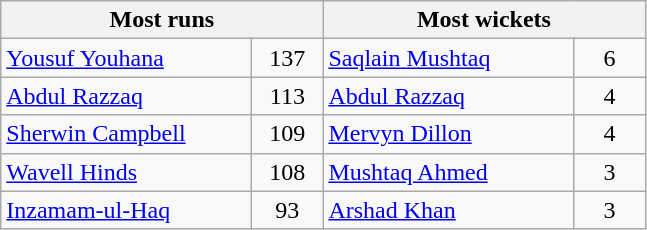<table class="wikitable">
<tr>
<th colspan="2" style="text-align:center;">Most runs</th>
<th colspan="2" style="text-align:center;">Most wickets</th>
</tr>
<tr>
<td width=160> <a href='#'>Yousuf Youhana</a></td>
<td style="width:40px; text-align:center;">137</td>
<td width=160> <a href='#'>Saqlain Mushtaq</a></td>
<td style="width:40px; text-align:center;">6</td>
</tr>
<tr>
<td> <a href='#'>Abdul Razzaq</a></td>
<td align=center>113</td>
<td> <a href='#'>Abdul Razzaq</a></td>
<td align=center>4</td>
</tr>
<tr>
<td> <a href='#'>Sherwin Campbell</a></td>
<td align=center>109</td>
<td> <a href='#'>Mervyn Dillon</a></td>
<td align=center>4</td>
</tr>
<tr>
<td> <a href='#'>Wavell Hinds</a></td>
<td align=center>108</td>
<td> <a href='#'>Mushtaq Ahmed</a></td>
<td align=center>3</td>
</tr>
<tr>
<td> <a href='#'>Inzamam-ul-Haq</a></td>
<td align=center>93</td>
<td> <a href='#'>Arshad Khan</a></td>
<td align=center>3</td>
</tr>
</table>
